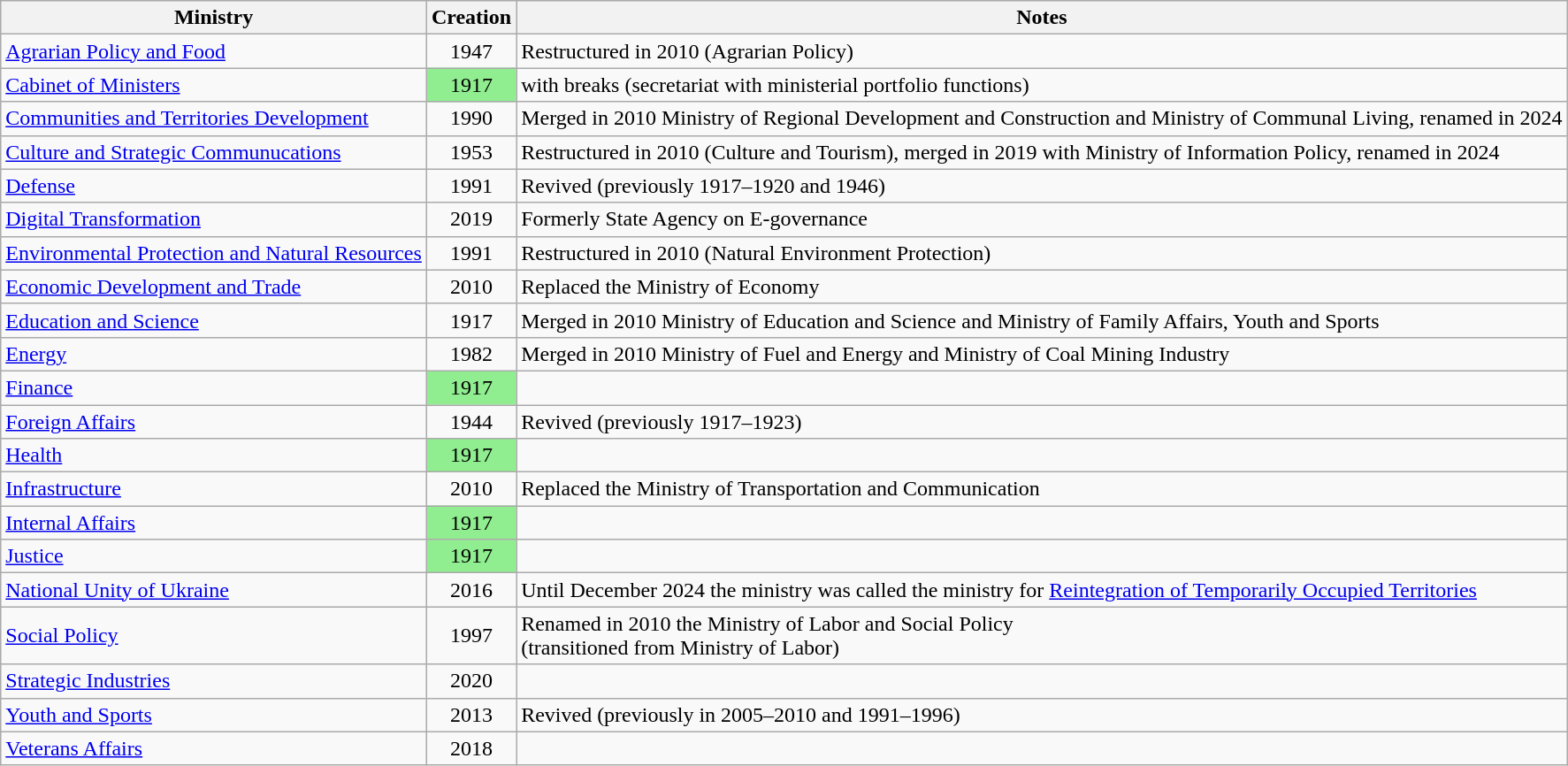<table class="wikitable">
<tr>
<th>Ministry<br></th>
<th>Creation<br></th>
<th>Notes</th>
</tr>
<tr>
<td nowrap><a href='#'>Agrarian Policy and Food</a></td>
<td align=center>1947</td>
<td>Restructured in 2010 (Agrarian Policy)</td>
</tr>
<tr>
<td nowrap><a href='#'>Cabinet of Ministers</a></td>
<td align=center bgcolor=lightgreen>1917</td>
<td>with breaks (secretariat with ministerial portfolio functions)</td>
</tr>
<tr>
<td nowrap=""><a href='#'>Communities and Territories Development</a></td>
<td align="center">1990</td>
<td>Merged in 2010 Ministry of Regional Development and Construction and Ministry of Communal Living, renamed in 2024</td>
</tr>
<tr>
<td nowrap=""><a href='#'>Culture and Strategic Communucations</a></td>
<td align="center">1953</td>
<td>Restructured in 2010 (Culture and Tourism), merged in 2019 with Ministry of Information Policy, renamed in 2024</td>
</tr>
<tr>
<td nowrap=""><a href='#'>Defense</a></td>
<td align="center">1991</td>
<td>Revived (previously 1917–1920 and 1946)</td>
</tr>
<tr>
<td nowrap=""><a href='#'>Digital Transformation</a></td>
<td align="center">2019</td>
<td>Formerly State Agency on E-governance</td>
</tr>
<tr>
<td nowrap=""><a href='#'>Environmental Protection and Natural Resources</a></td>
<td align="center">1991</td>
<td>Restructured in 2010 (Natural Environment Protection)</td>
</tr>
<tr>
<td nowrap=""><a href='#'>Economic Development and Trade</a></td>
<td align="center">2010</td>
<td>Replaced the Ministry of Economy</td>
</tr>
<tr>
<td nowrap=""><a href='#'>Education and Science</a></td>
<td align="center">1917</td>
<td>Merged in 2010 Ministry of Education and Science and Ministry of Family Affairs, Youth and Sports</td>
</tr>
<tr>
<td nowrap=""><a href='#'>Energy</a></td>
<td align="center">1982</td>
<td>Merged in 2010 Ministry of Fuel and Energy and Ministry of Coal Mining Industry</td>
</tr>
<tr>
<td nowrap=""><a href='#'>Finance</a></td>
<td align="center" bgcolor="lightgreen">1917</td>
<td></td>
</tr>
<tr>
<td nowrap=""><a href='#'>Foreign Affairs</a></td>
<td align="center">1944</td>
<td>Revived (previously 1917–1923)</td>
</tr>
<tr>
<td nowrap=""><a href='#'>Health</a></td>
<td align="center" bgcolor="lightgreen">1917</td>
<td></td>
</tr>
<tr>
<td nowrap><a href='#'>Infrastructure</a></td>
<td align=center>2010</td>
<td>Replaced the Ministry of Transportation and Communication</td>
</tr>
<tr>
<td nowrap><a href='#'>Internal Affairs</a></td>
<td align=center bgcolor=lightgreen>1917</td>
<td></td>
</tr>
<tr>
<td nowrap><a href='#'>Justice</a></td>
<td align=center bgcolor=lightgreen>1917</td>
<td></td>
</tr>
<tr>
<td nowrap=""><a href='#'>National Unity of Ukraine</a></td>
<td align="center">2016</td>
<td>Until December 2024 the ministry was called the ministry for <a href='#'>Reintegration of Temporarily Occupied Territories</a></td>
</tr>
<tr>
<td nowrap><a href='#'>Social Policy</a></td>
<td align=center>1997</td>
<td>Renamed in 2010 the Ministry of Labor and Social Policy<br>(transitioned from Ministry of Labor)</td>
</tr>
<tr>
<td><a href='#'>Strategic Industries</a></td>
<td align="center">2020</td>
<td></td>
</tr>
<tr>
<td nowrap=""><a href='#'>Youth and Sports</a></td>
<td align="center">2013</td>
<td>Revived (previously in 2005–2010 and 1991–1996)</td>
</tr>
<tr>
<td nowrap=""><a href='#'>Veterans Affairs</a></td>
<td align="center">2018</td>
<td></td>
</tr>
</table>
